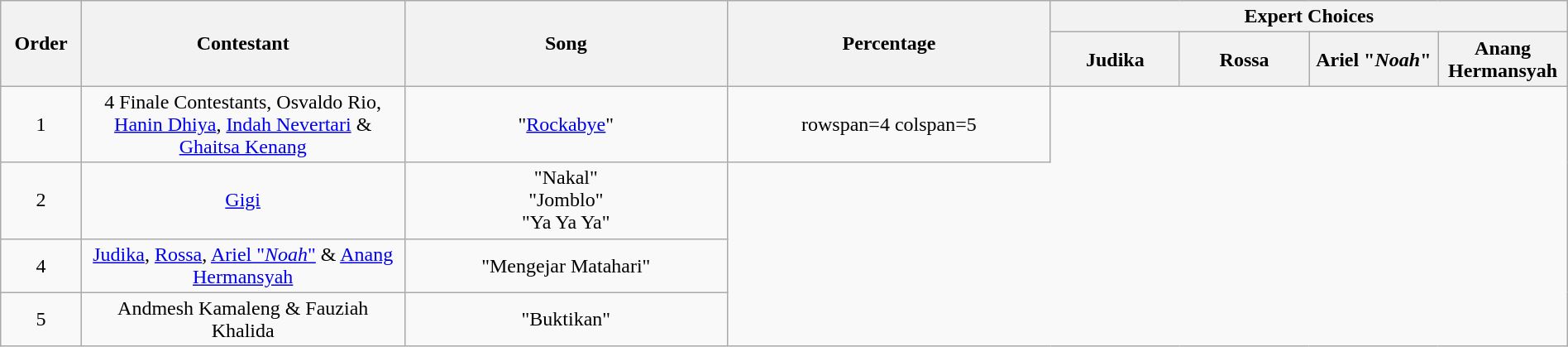<table class="wikitable" style="text-align:center; width:100%;">
<tr>
<th scope="col" rowspan="2" style="width:05%;">Order</th>
<th scope="col" rowspan="2" style="width:20%;">Contestant</th>
<th scope="col" rowspan="2" style="width:20%;">Song</th>
<th scope="col" rowspan="2" style="width:20%;">Percentage</th>
<th scope="col" colspan="4" style="width:32%;">Expert Choices</th>
</tr>
<tr>
<th style="width:08%;">Judika</th>
<th style="width:08%;">Rossa</th>
<th style="width:08%;">Ariel "<em>Noah</em>"</th>
<th style="width:08%;">Anang Hermansyah</th>
</tr>
<tr>
<td>1</td>
<td>4 Finale Contestants, Osvaldo Rio, <a href='#'>Hanin Dhiya</a>, <a href='#'>Indah Nevertari</a> & <a href='#'>Ghaitsa Kenang</a></td>
<td>"<a href='#'>Rockabye</a>"</td>
<td>rowspan=4 colspan=5 </td>
</tr>
<tr>
<td>2</td>
<td><a href='#'>Gigi</a></td>
<td>"Nakal"<br>"Jomblo"<br>"Ya Ya Ya"</td>
</tr>
<tr>
<td>4</td>
<td><a href='#'>Judika</a>, <a href='#'>Rossa</a>, <a href='#'>Ariel "<em>Noah</em>"</a> & <a href='#'>Anang Hermansyah</a></td>
<td>"Mengejar Matahari"</td>
</tr>
<tr>
<td>5</td>
<td>Andmesh Kamaleng & Fauziah Khalida</td>
<td>"Buktikan"</td>
</tr>
</table>
